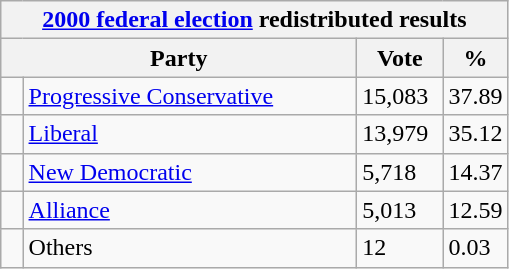<table class="wikitable">
<tr>
<th colspan="4"><a href='#'>2000 federal election</a> redistributed results</th>
</tr>
<tr>
<th bgcolor="#DDDDFF" width="230px" colspan="2">Party</th>
<th bgcolor="#DDDDFF" width="50px">Vote</th>
<th bgcolor="#DDDDFF" width="30px">%</th>
</tr>
<tr>
<td> </td>
<td><a href='#'>Progressive Conservative</a></td>
<td>15,083</td>
<td>37.89</td>
</tr>
<tr>
<td> </td>
<td><a href='#'>Liberal</a></td>
<td>13,979</td>
<td>35.12</td>
</tr>
<tr>
<td> </td>
<td><a href='#'>New Democratic</a></td>
<td>5,718</td>
<td>14.37</td>
</tr>
<tr>
<td> </td>
<td><a href='#'>Alliance</a></td>
<td>5,013</td>
<td>12.59</td>
</tr>
<tr>
<td> </td>
<td>Others</td>
<td>12</td>
<td>0.03</td>
</tr>
</table>
